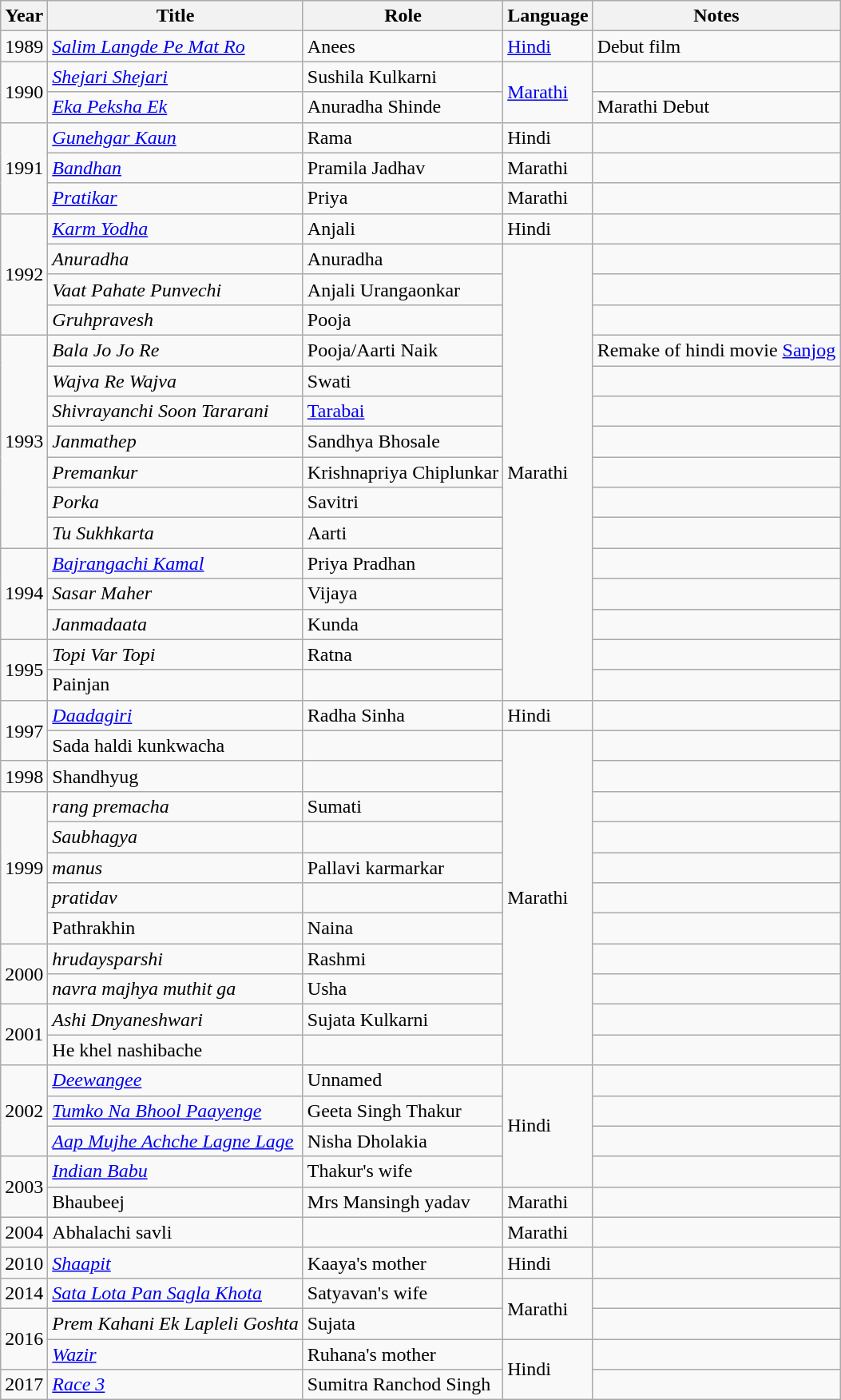<table class="wikitable">
<tr>
<th>Year</th>
<th>Title</th>
<th>Role</th>
<th>Language</th>
<th>Notes</th>
</tr>
<tr>
<td>1989</td>
<td><em><a href='#'>Salim Langde Pe Mat Ro</a></em></td>
<td>Anees</td>
<td><a href='#'>Hindi</a></td>
<td>Debut film</td>
</tr>
<tr>
<td rowspan="2">1990</td>
<td><em><a href='#'>Shejari Shejari</a></em></td>
<td>Sushila Kulkarni</td>
<td rowspan="2"><a href='#'>Marathi</a></td>
<td></td>
</tr>
<tr>
<td><em><a href='#'>Eka Peksha Ek</a></em></td>
<td>Anuradha Shinde</td>
<td>Marathi Debut</td>
</tr>
<tr>
<td rowspan="3">1991</td>
<td><em><a href='#'>Gunehgar Kaun</a></em></td>
<td>Rama</td>
<td>Hindi</td>
<td></td>
</tr>
<tr>
<td><em><a href='#'>Bandhan</a></em></td>
<td>Pramila Jadhav</td>
<td>Marathi</td>
<td></td>
</tr>
<tr>
<td><em><a href='#'>Pratikar</a></em></td>
<td>Priya</td>
<td>Marathi</td>
<td></td>
</tr>
<tr>
<td rowspan="4">1992</td>
<td><em><a href='#'>Karm Yodha</a></em></td>
<td>Anjali</td>
<td>Hindi</td>
<td></td>
</tr>
<tr>
<td><em>Anuradha</em></td>
<td>Anuradha</td>
<td rowspan="15">Marathi</td>
<td></td>
</tr>
<tr>
<td><em>Vaat Pahate Punvechi</em></td>
<td>Anjali Urangaonkar</td>
<td></td>
</tr>
<tr>
<td><em>Gruhpravesh</em></td>
<td>Pooja</td>
<td></td>
</tr>
<tr>
<td rowspan="7">1993</td>
<td><em>Bala Jo Jo Re</em></td>
<td>Pooja/Aarti Naik</td>
<td>Remake of hindi movie <a href='#'>Sanjog</a></td>
</tr>
<tr>
<td><em>Wajva Re Wajva</em></td>
<td>Swati</td>
<td></td>
</tr>
<tr>
<td><em>Shivrayanchi Soon Tararani</em></td>
<td><a href='#'>Tarabai</a></td>
<td></td>
</tr>
<tr>
<td><em>Janmathep</em></td>
<td>Sandhya Bhosale</td>
<td></td>
</tr>
<tr>
<td><em>Premankur</em></td>
<td>Krishnapriya Chiplunkar</td>
<td></td>
</tr>
<tr>
<td><em>Porka</em></td>
<td>Savitri</td>
<td></td>
</tr>
<tr>
<td><em>Tu Sukhkarta</em></td>
<td>Aarti</td>
<td></td>
</tr>
<tr>
<td rowspan="3">1994</td>
<td><em><a href='#'>Bajrangachi Kamal</a></em></td>
<td>Priya Pradhan</td>
<td></td>
</tr>
<tr>
<td><em>Sasar Maher</em></td>
<td>Vijaya</td>
<td></td>
</tr>
<tr>
<td><em>Janmadaata</em></td>
<td>Kunda</td>
<td></td>
</tr>
<tr>
<td Rowspan="2">1995</td>
<td><em>Topi Var Topi</em></td>
<td>Ratna</td>
<td></td>
</tr>
<tr>
<td>Painjan</td>
<td></td>
<td></td>
</tr>
<tr>
<td Rowspan="2">1997</td>
<td><em><a href='#'>Daadagiri</a></em></td>
<td>Radha Sinha</td>
<td>Hindi</td>
<td></td>
</tr>
<tr>
<td>Sada haldi kunkwacha</td>
<td></td>
<td Rowspan="11">Marathi</td>
<td></td>
</tr>
<tr>
<td>1998</td>
<td>Shandhyug</td>
<td></td>
<td></td>
</tr>
<tr>
<td Rowspan="5">1999</td>
<td><em>rang premacha</em></td>
<td>Sumati</td>
<td></td>
</tr>
<tr>
<td><em>Saubhagya</em></td>
<td></td>
<td></td>
</tr>
<tr>
<td><em>manus</em></td>
<td>Pallavi karmarkar</td>
<td></td>
</tr>
<tr>
<td><em>pratidav</em></td>
<td></td>
<td></td>
</tr>
<tr>
<td>Pathrakhin</td>
<td>Naina</td>
<td></td>
</tr>
<tr>
<td rowspan="2">2000</td>
<td><em>hrudaysparshi</em></td>
<td>Rashmi</td>
<td></td>
</tr>
<tr>
<td><em>navra majhya muthit ga</em></td>
<td>Usha</td>
<td></td>
</tr>
<tr>
<td Rowspan="2">2001</td>
<td><em>Ashi Dnyaneshwari</em></td>
<td>Sujata Kulkarni</td>
<td></td>
</tr>
<tr>
<td>He khel nashibache</td>
<td></td>
<td></td>
</tr>
<tr>
<td rowspan="3">2002</td>
<td><em><a href='#'>Deewangee</a></em></td>
<td>Unnamed</td>
<td rowspan="4">Hindi</td>
<td></td>
</tr>
<tr>
<td><em><a href='#'>Tumko Na Bhool Paayenge</a></em></td>
<td>Geeta Singh Thakur</td>
<td></td>
</tr>
<tr>
<td><em><a href='#'>Aap Mujhe Achche Lagne Lage</a></em></td>
<td>Nisha Dholakia</td>
<td></td>
</tr>
<tr>
<td Rowspan="2">2003</td>
<td><em><a href='#'>Indian Babu</a></em></td>
<td>Thakur's wife</td>
<td></td>
</tr>
<tr>
<td>Bhaubeej</td>
<td>Mrs Mansingh yadav</td>
<td>Marathi</td>
<td></td>
</tr>
<tr>
<td>2004</td>
<td>Abhalachi savli</td>
<td></td>
<td>Marathi</td>
<td></td>
</tr>
<tr>
<td>2010</td>
<td><em><a href='#'>Shaapit</a></em></td>
<td>Kaaya's mother</td>
<td>Hindi</td>
<td></td>
</tr>
<tr>
<td>2014</td>
<td><em><a href='#'>Sata Lota Pan Sagla Khota</a></em></td>
<td>Satyavan's wife</td>
<td rowspan="2">Marathi</td>
<td></td>
</tr>
<tr>
<td rowspan="2">2016</td>
<td><em>Prem Kahani Ek Lapleli Goshta</em></td>
<td>Sujata</td>
<td></td>
</tr>
<tr>
<td><em><a href='#'>Wazir</a></em></td>
<td>Ruhana's mother</td>
<td rowspan="2">Hindi</td>
<td></td>
</tr>
<tr>
<td>2017</td>
<td><em><a href='#'>Race 3</a></em></td>
<td>Sumitra Ranchod Singh</td>
<td></td>
</tr>
</table>
